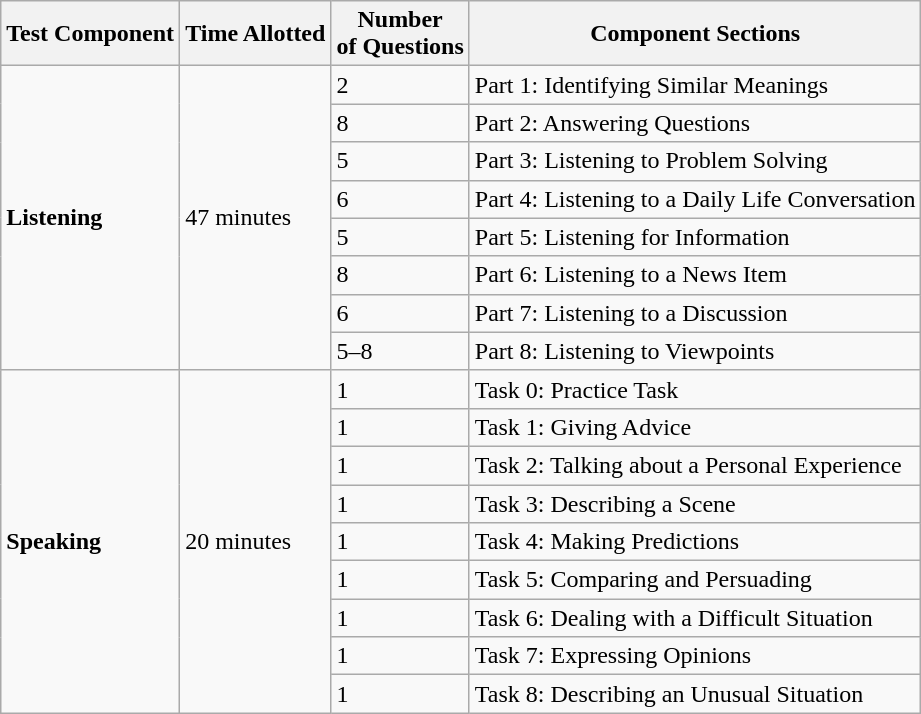<table class="wikitable">
<tr>
<th>Test Component</th>
<th>Time Allotted</th>
<th>Number<br>of Questions</th>
<th>Component Sections</th>
</tr>
<tr>
<td rowspan="8"><strong>Listening</strong></td>
<td rowspan="8">47 minutes</td>
<td>2</td>
<td>Part 1: Identifying Similar Meanings</td>
</tr>
<tr>
<td>8</td>
<td>Part 2: Answering Questions</td>
</tr>
<tr>
<td>5</td>
<td>Part 3: Listening to Problem Solving</td>
</tr>
<tr>
<td>6</td>
<td>Part 4: Listening to a Daily Life Conversation</td>
</tr>
<tr>
<td>5</td>
<td>Part 5: Listening for Information</td>
</tr>
<tr>
<td>8</td>
<td>Part 6: Listening to a News Item</td>
</tr>
<tr>
<td>6</td>
<td>Part 7: Listening to a Discussion</td>
</tr>
<tr>
<td>5–8</td>
<td>Part 8: Listening to Viewpoints</td>
</tr>
<tr>
<td rowspan="9"><strong>Speaking</strong></td>
<td rowspan="9">20 minutes</td>
<td>1</td>
<td>Task 0: Practice Task</td>
</tr>
<tr>
<td>1</td>
<td>Task 1: Giving Advice</td>
</tr>
<tr>
<td>1</td>
<td>Task 2: Talking about a Personal Experience</td>
</tr>
<tr>
<td>1</td>
<td>Task 3: Describing a Scene</td>
</tr>
<tr>
<td>1</td>
<td>Task 4: Making Predictions</td>
</tr>
<tr>
<td>1</td>
<td>Task 5: Comparing and Persuading</td>
</tr>
<tr>
<td>1</td>
<td>Task 6: Dealing with a Difficult Situation</td>
</tr>
<tr>
<td>1</td>
<td>Task 7: Expressing Opinions</td>
</tr>
<tr>
<td>1</td>
<td>Task 8: Describing an Unusual Situation</td>
</tr>
</table>
